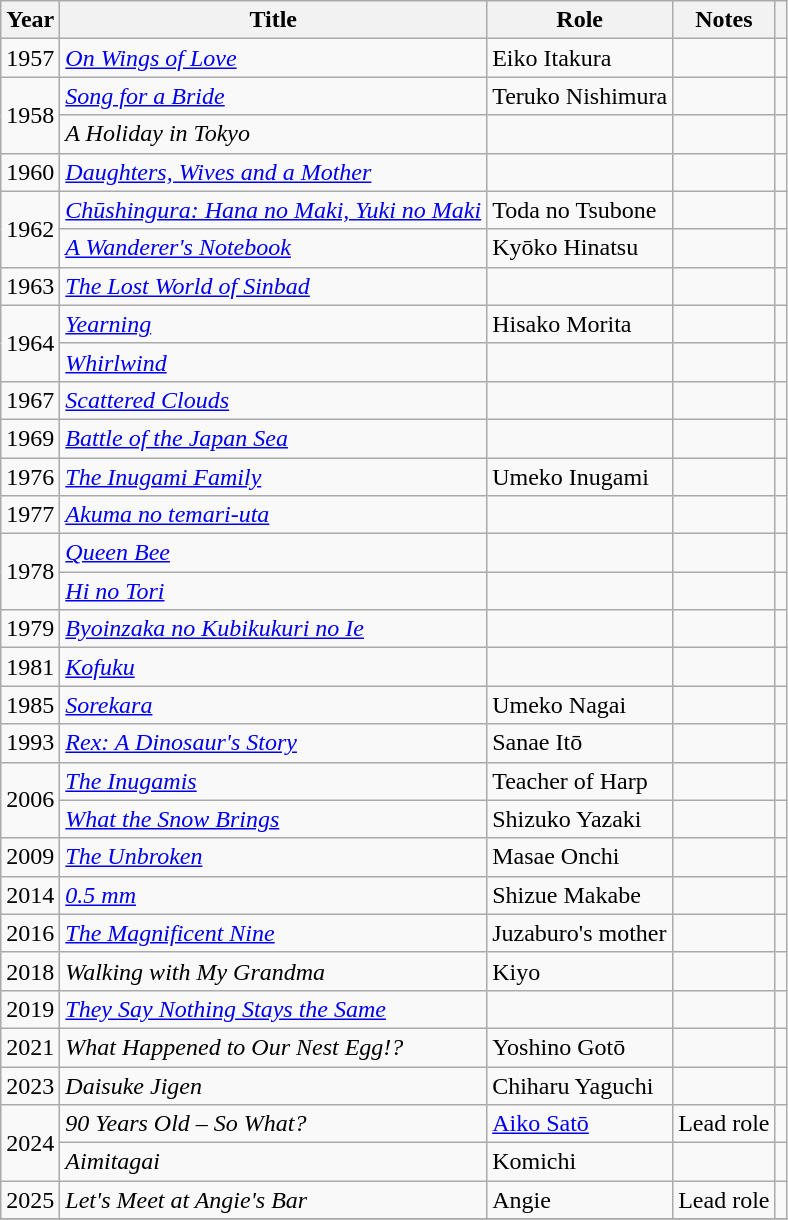<table class="wikitable sortable">
<tr>
<th>Year</th>
<th>Title</th>
<th>Role</th>
<th class = "unsortable">Notes</th>
<th class = "unsortable"></th>
</tr>
<tr>
<td>1957</td>
<td><em><a href='#'>On Wings of Love</a></em></td>
<td>Eiko Itakura</td>
<td></td>
<td></td>
</tr>
<tr>
<td rowspan=2>1958</td>
<td><em><a href='#'>Song for a Bride</a></em></td>
<td>Teruko Nishimura</td>
<td></td>
<td></td>
</tr>
<tr>
<td><em>A Holiday in Tokyo</em></td>
<td></td>
<td></td>
<td></td>
</tr>
<tr>
<td>1960</td>
<td><em><a href='#'>Daughters, Wives and a Mother</a></em></td>
<td></td>
<td></td>
<td></td>
</tr>
<tr>
<td rowspan=2>1962</td>
<td><em><a href='#'>Chūshingura: Hana no Maki, Yuki no Maki</a></em></td>
<td>Toda no Tsubone</td>
<td></td>
<td></td>
</tr>
<tr>
<td><em><a href='#'>A Wanderer's Notebook</a></em></td>
<td>Kyōko Hinatsu</td>
<td></td>
<td></td>
</tr>
<tr>
<td>1963</td>
<td><em><a href='#'>The Lost World of Sinbad</a></em></td>
<td></td>
<td></td>
<td></td>
</tr>
<tr>
<td rowspan=2>1964</td>
<td><em><a href='#'>Yearning</a></em></td>
<td>Hisako Morita</td>
<td></td>
<td></td>
</tr>
<tr>
<td><em><a href='#'>Whirlwind</a></em></td>
<td></td>
<td></td>
<td></td>
</tr>
<tr>
<td>1967</td>
<td><em><a href='#'>Scattered Clouds</a></em></td>
<td></td>
<td></td>
<td></td>
</tr>
<tr>
<td>1969</td>
<td><em><a href='#'>Battle of the Japan Sea</a></em></td>
<td></td>
<td></td>
<td></td>
</tr>
<tr>
<td>1976</td>
<td><em><a href='#'>The Inugami Family</a></em></td>
<td>Umeko Inugami</td>
<td></td>
<td></td>
</tr>
<tr>
<td>1977</td>
<td><em><a href='#'>Akuma no temari-uta</a></em></td>
<td></td>
<td></td>
<td></td>
</tr>
<tr>
<td rowspan=2>1978</td>
<td><em><a href='#'>Queen Bee</a></em></td>
<td></td>
<td></td>
<td></td>
</tr>
<tr>
<td><em><a href='#'>Hi no Tori</a></em></td>
<td></td>
<td></td>
<td></td>
</tr>
<tr>
<td>1979</td>
<td><em><a href='#'>Byoinzaka no Kubikukuri no Ie</a></em></td>
<td></td>
<td></td>
<td></td>
</tr>
<tr>
<td>1981</td>
<td><em><a href='#'>Kofuku</a></em></td>
<td></td>
<td></td>
<td></td>
</tr>
<tr>
<td>1985</td>
<td><em><a href='#'>Sorekara</a></em></td>
<td>Umeko Nagai</td>
<td></td>
<td></td>
</tr>
<tr>
<td>1993</td>
<td><em><a href='#'>Rex: A Dinosaur's Story</a></em></td>
<td>Sanae Itō</td>
<td></td>
<td></td>
</tr>
<tr>
<td rowspan=2>2006</td>
<td><em><a href='#'>The Inugamis</a></em></td>
<td>Teacher of Harp</td>
<td></td>
<td></td>
</tr>
<tr>
<td><em><a href='#'>What the Snow Brings</a></em></td>
<td>Shizuko Yazaki</td>
<td></td>
<td></td>
</tr>
<tr>
<td>2009</td>
<td><em><a href='#'>The Unbroken</a></em></td>
<td>Masae Onchi</td>
<td></td>
<td></td>
</tr>
<tr>
<td>2014</td>
<td><em><a href='#'>0.5 mm</a></em></td>
<td>Shizue Makabe</td>
<td></td>
<td></td>
</tr>
<tr>
<td>2016</td>
<td><em><a href='#'>The Magnificent Nine</a></em></td>
<td>Juzaburo's mother</td>
<td></td>
<td></td>
</tr>
<tr>
<td>2018</td>
<td><em>Walking with My Grandma</em></td>
<td>Kiyo</td>
<td></td>
<td></td>
</tr>
<tr>
<td>2019</td>
<td><em><a href='#'>They Say Nothing Stays the Same</a></em></td>
<td></td>
<td></td>
<td></td>
</tr>
<tr>
<td>2021</td>
<td><em>What Happened to Our Nest Egg!?</em></td>
<td>Yoshino Gotō</td>
<td></td>
<td></td>
</tr>
<tr>
<td>2023</td>
<td><em>Daisuke Jigen</em></td>
<td>Chiharu Yaguchi</td>
<td></td>
<td></td>
</tr>
<tr>
<td rowspan=2>2024</td>
<td><em>90 Years Old – So What?</em></td>
<td><a href='#'>Aiko Satō</a></td>
<td>Lead role</td>
<td></td>
</tr>
<tr>
<td><em>Aimitagai</em></td>
<td>Komichi</td>
<td></td>
<td></td>
</tr>
<tr>
<td>2025</td>
<td><em>Let's Meet at Angie's Bar</em></td>
<td>Angie</td>
<td>Lead role</td>
<td></td>
</tr>
<tr>
</tr>
</table>
